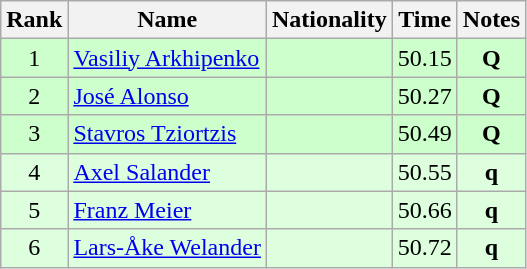<table class="wikitable sortable" style="text-align:center">
<tr>
<th>Rank</th>
<th>Name</th>
<th>Nationality</th>
<th>Time</th>
<th>Notes</th>
</tr>
<tr bgcolor=ccffcc>
<td>1</td>
<td align=left><a href='#'>Vasiliy Arkhipenko</a></td>
<td align=left></td>
<td>50.15</td>
<td><strong>Q</strong></td>
</tr>
<tr bgcolor=ccffcc>
<td>2</td>
<td align=left><a href='#'>José Alonso</a></td>
<td align=left></td>
<td>50.27</td>
<td><strong>Q</strong></td>
</tr>
<tr bgcolor=ccffcc>
<td>3</td>
<td align=left><a href='#'>Stavros Tziortzis</a></td>
<td align=left></td>
<td>50.49</td>
<td><strong>Q</strong></td>
</tr>
<tr bgcolor=ddffdd>
<td>4</td>
<td align=left><a href='#'>Axel Salander</a></td>
<td align=left></td>
<td>50.55</td>
<td><strong>q</strong></td>
</tr>
<tr bgcolor=ddffdd>
<td>5</td>
<td align=left><a href='#'>Franz Meier</a></td>
<td align=left></td>
<td>50.66</td>
<td><strong>q</strong></td>
</tr>
<tr bgcolor=ddffdd>
<td>6</td>
<td align=left><a href='#'>Lars-Åke Welander</a></td>
<td align=left></td>
<td>50.72</td>
<td><strong>q</strong></td>
</tr>
</table>
